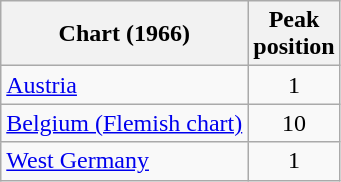<table class="wikitable">
<tr>
<th>Chart (1966)</th>
<th>Peak<br>position</th>
</tr>
<tr>
<td><a href='#'>Austria</a></td>
<td align="center">1</td>
</tr>
<tr>
<td><a href='#'>Belgium (Flemish chart)</a></td>
<td align="center">10</td>
</tr>
<tr>
<td><a href='#'>West Germany</a></td>
<td align="center">1</td>
</tr>
</table>
